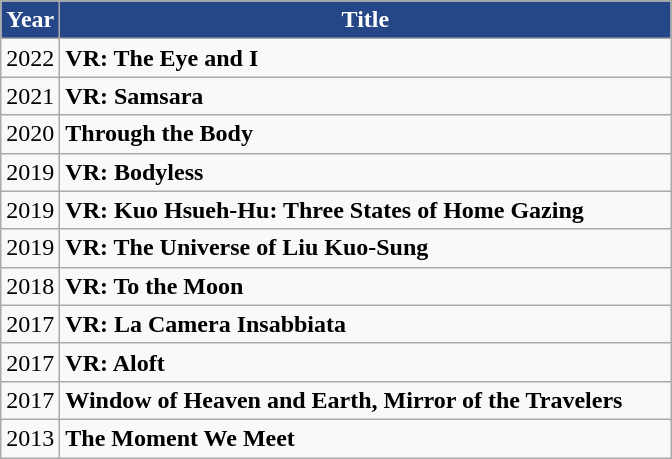<table class="wikitable">
<tr>
<th style="background:#254787;color:white;font-weight:bold;text-align:center;">Year</th>
<th style="background:#254787;color:white;font-weight:bold;text-align:center; width:400px;">Title</th>
</tr>
<tr>
<td>2022</td>
<td><strong>VR: The Eye and I</strong></td>
</tr>
<tr>
<td>2021</td>
<td><strong>VR: Samsara</strong></td>
</tr>
<tr>
<td>2020</td>
<td><strong>Through the Body</strong></td>
</tr>
<tr>
<td>2019</td>
<td><strong>VR: Bodyless</strong></td>
</tr>
<tr>
<td>2019</td>
<td><strong>VR: Kuo Hsueh-Hu: Three States of Home Gazing</strong></td>
</tr>
<tr>
<td>2019</td>
<td><strong>VR: The Universe of Liu Kuo-Sung</strong></td>
</tr>
<tr>
<td>2018</td>
<td><strong>VR: To the Moon</strong></td>
</tr>
<tr>
<td>2017</td>
<td><strong>VR: La Camera Insabbiata</strong></td>
</tr>
<tr>
<td>2017</td>
<td><strong>VR: Aloft</strong></td>
</tr>
<tr>
<td>2017</td>
<td><strong>Window of Heaven and Earth, Mirror of the Travelers</strong></td>
</tr>
<tr>
<td>2013</td>
<td><strong>The Moment We Meet</strong></td>
</tr>
</table>
